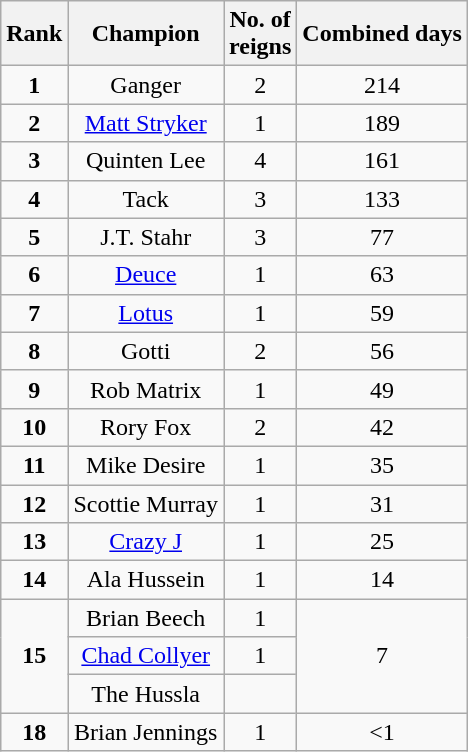<table class="wikitable sortable" style="text-align: center">
<tr>
<th>Rank</th>
<th>Champion</th>
<th>No. of<br>reigns</th>
<th>Combined days</th>
</tr>
<tr>
<td><strong>1</strong></td>
<td>Ganger</td>
<td>2</td>
<td>214</td>
</tr>
<tr>
<td><strong>2</strong></td>
<td><a href='#'>Matt Stryker</a></td>
<td>1</td>
<td>189</td>
</tr>
<tr>
<td><strong>3</strong></td>
<td>Quinten Lee</td>
<td>4</td>
<td>161</td>
</tr>
<tr>
<td><strong>4</strong></td>
<td>Tack</td>
<td>3</td>
<td>133</td>
</tr>
<tr>
<td><strong>5</strong></td>
<td>J.T. Stahr</td>
<td>3</td>
<td>77</td>
</tr>
<tr>
<td><strong>6</strong></td>
<td><a href='#'>Deuce</a></td>
<td>1</td>
<td>63</td>
</tr>
<tr>
<td><strong>7</strong></td>
<td><a href='#'>Lotus</a></td>
<td>1</td>
<td>59</td>
</tr>
<tr>
<td><strong>8</strong></td>
<td>Gotti</td>
<td>2</td>
<td>56</td>
</tr>
<tr>
<td><strong>9</strong></td>
<td>Rob Matrix</td>
<td>1</td>
<td>49</td>
</tr>
<tr>
<td><strong>10</strong></td>
<td>Rory Fox</td>
<td>2</td>
<td>42</td>
</tr>
<tr>
<td><strong>11</strong></td>
<td>Mike Desire</td>
<td>1</td>
<td>35</td>
</tr>
<tr>
<td><strong>12</strong></td>
<td>Scottie Murray</td>
<td>1</td>
<td>31</td>
</tr>
<tr>
<td><strong>13</strong></td>
<td><a href='#'>Crazy J</a></td>
<td>1</td>
<td>25</td>
</tr>
<tr>
<td><strong>14</strong></td>
<td>Ala Hussein</td>
<td>1</td>
<td>14</td>
</tr>
<tr>
<td rowspan=3><strong>15</strong></td>
<td>Brian Beech</td>
<td>1</td>
<td rowspan=3>7</td>
</tr>
<tr>
<td><a href='#'>Chad Collyer</a></td>
<td>1</td>
</tr>
<tr>
<td>The Hussla</td>
</tr>
<tr>
<td><strong>18</strong></td>
<td>Brian Jennings</td>
<td>1</td>
<td><1</td>
</tr>
</table>
